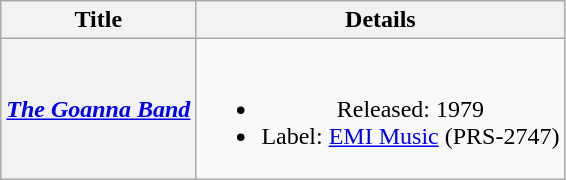<table class="wikitable plainrowheaders" style="text-align:center;" border="1">
<tr>
<th>Title</th>
<th>Details</th>
</tr>
<tr>
<th scope="row"><em><a href='#'>The Goanna Band</a></em></th>
<td><br><ul><li>Released: 1979</li><li>Label: <a href='#'>EMI Music</a> (PRS-2747)</li></ul></td>
</tr>
</table>
